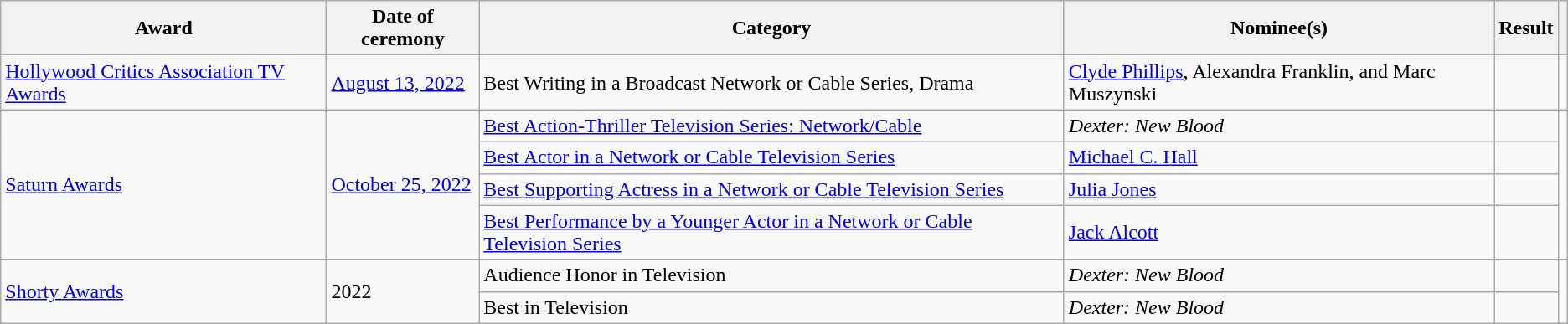<table class="wikitable sortable">
<tr>
<th>Award</th>
<th>Date of ceremony</th>
<th>Category</th>
<th>Nominee(s)</th>
<th>Result</th>
<th class="unsortable"></th>
</tr>
<tr>
<td><a href='#'>Hollywood Critics Association TV Awards</a></td>
<td><a href='#'>August 13, 2022</a></td>
<td>Best Writing in a Broadcast Network or Cable Series, Drama</td>
<td data-sort-value="Phillips, Clyde, Alexandra Franklin"><a href='#'>Clyde Phillips</a>, Alexandra Franklin, and Marc Muszynski </td>
<td></td>
<td style="text-align: center;"></td>
</tr>
<tr>
<td rowspan="4"><a href='#'>Saturn Awards</a></td>
<td rowspan="4"><a href='#'>October 25, 2022</a></td>
<td><a href='#'>Best Action-Thriller Television Series: Network/Cable</a></td>
<td><em>Dexter: New Blood</em></td>
<td></td>
<td rowspan="4" style="text-align: center;"></td>
</tr>
<tr>
<td><a href='#'>Best Actor in a Network or Cable Television Series</a></td>
<td><a href='#'>Michael C. Hall</a></td>
<td></td>
</tr>
<tr>
<td><a href='#'>Best Supporting Actress in a Network or Cable Television Series</a></td>
<td><a href='#'>Julia Jones</a></td>
<td></td>
</tr>
<tr>
<td><a href='#'>Best Performance by a Younger Actor in a Network or Cable Television Series</a></td>
<td><a href='#'>Jack Alcott</a></td>
<td></td>
</tr>
<tr>
<td rowspan="2"><a href='#'>Shorty Awards</a></td>
<td rowspan="2">2022</td>
<td>Audience Honor in Television</td>
<td><em>Dexter: New Blood</em></td>
<td></td>
<td rowspan="2" style="text-align: center;"></td>
</tr>
<tr>
<td>Best in Television</td>
<td><em>Dexter: New Blood</em></td>
<td></td>
</tr>
</table>
